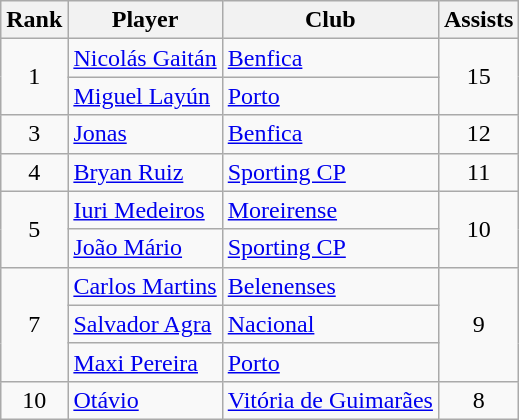<table class="wikitable" style="text-align:center;">
<tr>
<th>Rank</th>
<th>Player</th>
<th>Club</th>
<th>Assists</th>
</tr>
<tr>
<td rowspan=2>1</td>
<td align=left> <a href='#'>Nicolás Gaitán</a></td>
<td align=left><a href='#'>Benfica</a></td>
<td rowspan=2>15</td>
</tr>
<tr>
<td align=left> <a href='#'>Miguel Layún</a></td>
<td align=left><a href='#'>Porto</a></td>
</tr>
<tr>
<td>3</td>
<td align=left> <a href='#'>Jonas</a></td>
<td align=left><a href='#'>Benfica</a></td>
<td>12</td>
</tr>
<tr>
<td>4</td>
<td align=left> <a href='#'>Bryan Ruiz</a></td>
<td align=left><a href='#'>Sporting CP</a></td>
<td>11</td>
</tr>
<tr>
<td rowspan=2>5</td>
<td align=left> <a href='#'>Iuri Medeiros</a></td>
<td align=left><a href='#'>Moreirense</a></td>
<td rowspan=2>10</td>
</tr>
<tr>
<td align=left> <a href='#'>João Mário</a></td>
<td align=left><a href='#'>Sporting CP</a></td>
</tr>
<tr>
<td rowspan=3>7</td>
<td align=left> <a href='#'>Carlos Martins</a></td>
<td align=left><a href='#'>Belenenses</a></td>
<td rowspan=3>9</td>
</tr>
<tr>
<td align=left> <a href='#'>Salvador Agra</a></td>
<td align=left><a href='#'>Nacional</a></td>
</tr>
<tr>
<td align=left> <a href='#'>Maxi Pereira</a></td>
<td align=left><a href='#'>Porto</a></td>
</tr>
<tr>
<td>10</td>
<td align=left> <a href='#'>Otávio</a></td>
<td align=left><a href='#'>Vitória de Guimarães</a></td>
<td>8</td>
</tr>
</table>
